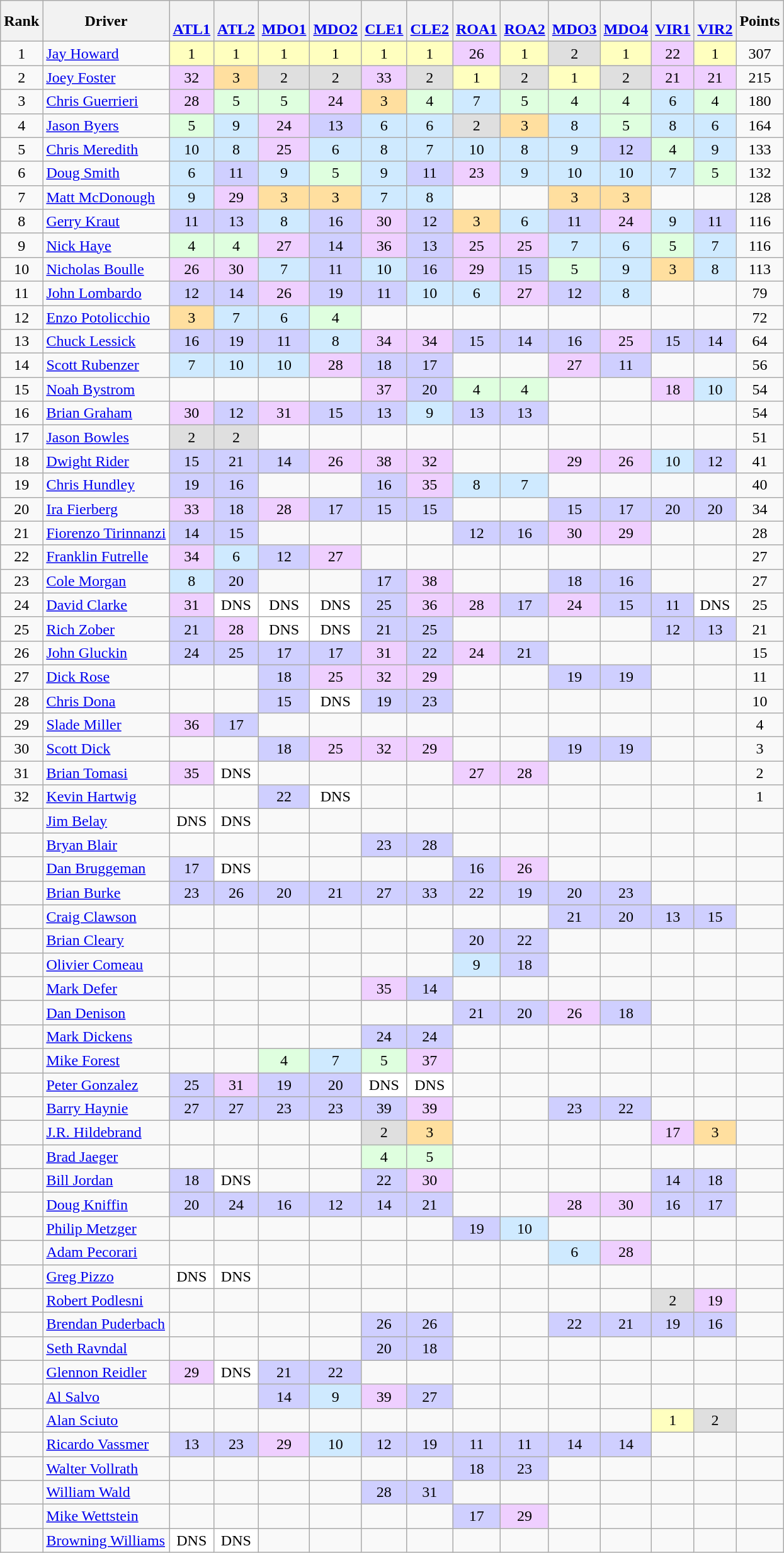<table style="text-align:center" class="wikitable" style="font-size:85%;">
<tr>
<th>Rank</th>
<th>Driver</th>
<th> <br> <a href='#'>ATL1</a></th>
<th> <br> <a href='#'>ATL2</a></th>
<th> <br> <a href='#'>MDO1</a></th>
<th> <br> <a href='#'>MDO2</a></th>
<th> <br> <a href='#'>CLE1</a></th>
<th> <br> <a href='#'>CLE2</a></th>
<th> <br> <a href='#'>ROA1</a></th>
<th> <br> <a href='#'>ROA2</a></th>
<th> <br> <a href='#'>MDO3</a></th>
<th> <br> <a href='#'>MDO4</a></th>
<th> <br> <a href='#'>VIR1</a></th>
<th> <br> <a href='#'>VIR2</a></th>
<th>Points</th>
</tr>
<tr>
<td>1</td>
<td align=left> <a href='#'>Jay Howard</a></td>
<td style="background:#FFFFBF;">1</td>
<td style="background:#FFFFBF;">1</td>
<td style="background:#FFFFBF;">1</td>
<td style="background:#FFFFBF;">1</td>
<td style="background:#FFFFBF;">1</td>
<td style="background:#FFFFBF;">1</td>
<td style="background:#EFCFFF;">26</td>
<td style="background:#FFFFBF;">1</td>
<td style="background:#DFDFDF;">2</td>
<td style="background:#FFFFBF;">1</td>
<td style="background:#EFCFFF;">22</td>
<td style="background:#FFFFBF;">1</td>
<td>307</td>
</tr>
<tr>
<td>2</td>
<td align=left> <a href='#'>Joey Foster</a></td>
<td style="background:#EFCFFF;">32</td>
<td style="background:#FFDF9F;">3</td>
<td style="background:#DFDFDF;">2</td>
<td style="background:#DFDFDF;">2</td>
<td style="background:#EFCFFF;">33</td>
<td style="background:#DFDFDF;">2</td>
<td style="background:#FFFFBF;">1</td>
<td style="background:#DFDFDF;">2</td>
<td style="background:#FFFFBF;">1</td>
<td style="background:#DFDFDF;">2</td>
<td style="background:#EFCFFF;">21</td>
<td style="background:#EFCFFF;">21</td>
<td>215</td>
</tr>
<tr>
<td>3</td>
<td align=left> <a href='#'>Chris Guerrieri</a></td>
<td style="background:#EFCFFF;">28</td>
<td style="background:#DFFFDF;">5</td>
<td style="background:#DFFFDF;">5</td>
<td style="background:#EFCFFF;">24</td>
<td style="background:#FFDF9F;">3</td>
<td style="background:#DFFFDF;">4</td>
<td style="background:#CFEAFF;">7</td>
<td style="background:#DFFFDF;">5</td>
<td style="background:#DFFFDF;">4</td>
<td style="background:#DFFFDF;">4</td>
<td style="background:#CFEAFF;">6</td>
<td style="background:#DFFFDF;">4</td>
<td>180</td>
</tr>
<tr>
<td>4</td>
<td align=left> <a href='#'>Jason Byers</a></td>
<td style="background:#DFFFDF;">5</td>
<td style="background:#CFEAFF;">9</td>
<td style="background:#EFCFFF;">24</td>
<td style="background:#CFCFFF;">13</td>
<td style="background:#CFEAFF;">6</td>
<td style="background:#CFEAFF;">6</td>
<td style="background:#DFDFDF;">2</td>
<td style="background:#FFDF9F;">3</td>
<td style="background:#CFEAFF;">8</td>
<td style="background:#DFFFDF;">5</td>
<td style="background:#CFEAFF;">8</td>
<td style="background:#CFEAFF;">6</td>
<td>164</td>
</tr>
<tr>
<td>5</td>
<td align=left> <a href='#'>Chris Meredith</a></td>
<td style="background:#CFEAFF;">10</td>
<td style="background:#CFEAFF;">8</td>
<td style="background:#EFCFFF;">25</td>
<td style="background:#CFEAFF;">6</td>
<td style="background:#CFEAFF;">8</td>
<td style="background:#CFEAFF;">7</td>
<td style="background:#CFEAFF;">10</td>
<td style="background:#CFEAFF;">8</td>
<td style="background:#CFEAFF;">9</td>
<td style="background:#CFCFFF;">12</td>
<td style="background:#DFFFDF;">4</td>
<td style="background:#CFEAFF;">9</td>
<td>133</td>
</tr>
<tr>
<td>6</td>
<td align=left> <a href='#'>Doug Smith</a></td>
<td style="background:#CFEAFF;">6</td>
<td style="background:#CFCFFF;">11</td>
<td style="background:#CFEAFF;">9</td>
<td style="background:#DFFFDF;">5</td>
<td style="background:#CFEAFF;">9</td>
<td style="background:#CFCFFF;">11</td>
<td style="background:#EFCFFF;">23</td>
<td style="background:#CFEAFF;">9</td>
<td style="background:#CFEAFF;">10</td>
<td style="background:#CFEAFF;">10</td>
<td style="background:#CFEAFF;">7</td>
<td style="background:#DFFFDF;">5</td>
<td>132</td>
</tr>
<tr>
<td>7</td>
<td align=left> <a href='#'>Matt McDonough</a></td>
<td style="background:#CFEAFF;">9</td>
<td style="background:#EFCFFF;">29</td>
<td style="background:#FFDF9F;">3</td>
<td style="background:#FFDF9F;">3</td>
<td style="background:#CFEAFF;">7</td>
<td style="background:#CFEAFF;">8</td>
<td></td>
<td></td>
<td style="background:#FFDF9F;">3</td>
<td style="background:#FFDF9F;">3</td>
<td></td>
<td></td>
<td>128</td>
</tr>
<tr>
<td>8</td>
<td align=left> <a href='#'>Gerry Kraut</a></td>
<td style="background:#CFCFFF;">11</td>
<td style="background:#CFCFFF;">13</td>
<td style="background:#CFEAFF;">8</td>
<td style="background:#CFCFFF;">16</td>
<td style="background:#EFCFFF;">30</td>
<td style="background:#CFCFFF;">12</td>
<td style="background:#FFDF9F;">3</td>
<td style="background:#CFEAFF;">6</td>
<td style="background:#CFCFFF;">11</td>
<td style="background:#EFCFFF;">24</td>
<td style="background:#CFEAFF;">9</td>
<td style="background:#CFCFFF;">11</td>
<td>116</td>
</tr>
<tr>
<td>9</td>
<td align=left> <a href='#'>Nick Haye</a></td>
<td style="background:#DFFFDF;">4</td>
<td style="background:#DFFFDF;">4</td>
<td style="background:#EFCFFF;">27</td>
<td style="background:#CFCFFF;">14</td>
<td style="background:#EFCFFF;">36</td>
<td style="background:#CFCFFF;">13</td>
<td style="background:#EFCFFF;">25</td>
<td style="background:#EFCFFF;">25</td>
<td style="background:#CFEAFF;">7</td>
<td style="background:#CFEAFF;">6</td>
<td style="background:#DFFFDF;">5</td>
<td style="background:#CFEAFF;">7</td>
<td>116</td>
</tr>
<tr>
<td>10</td>
<td align=left> <a href='#'>Nicholas Boulle</a></td>
<td style="background:#EFCFFF;">26</td>
<td style="background:#EFCFFF;">30</td>
<td style="background:#CFEAFF;">7</td>
<td style="background:#CFCFFF;">11</td>
<td style="background:#CFEAFF;">10</td>
<td style="background:#CFCFFF;">16</td>
<td style="background:#EFCFFF;">29</td>
<td style="background:#CFCFFF;">15</td>
<td style="background:#DFFFDF;">5</td>
<td style="background:#CFEAFF;">9</td>
<td style="background:#FFDF9F;">3</td>
<td style="background:#CFEAFF;">8</td>
<td>113</td>
</tr>
<tr>
<td>11</td>
<td align=left> <a href='#'>John Lombardo</a></td>
<td style="background:#CFCFFF;">12</td>
<td style="background:#CFCFFF;">14</td>
<td style="background:#EFCFFF;">26</td>
<td style="background:#CFCFFF;">19</td>
<td style="background:#CFCFFF;">11</td>
<td style="background:#CFEAFF;">10</td>
<td style="background:#CFEAFF;">6</td>
<td style="background:#EFCFFF;">27</td>
<td style="background:#CFCFFF;">12</td>
<td style="background:#CFEAFF;">8</td>
<td></td>
<td></td>
<td>79</td>
</tr>
<tr>
<td>12</td>
<td align=left> <a href='#'>Enzo Potolicchio</a></td>
<td style="background:#FFDF9F;">3</td>
<td style="background:#CFEAFF;">7</td>
<td style="background:#CFEAFF;">6</td>
<td style="background:#DFFFDF;">4</td>
<td></td>
<td></td>
<td></td>
<td></td>
<td></td>
<td></td>
<td></td>
<td></td>
<td>72</td>
</tr>
<tr>
<td>13</td>
<td align=left> <a href='#'>Chuck Lessick</a></td>
<td style="background:#CFCFFF;">16</td>
<td style="background:#CFCFFF;">19</td>
<td style="background:#CFCFFF;">11</td>
<td style="background:#CFEAFF;">8</td>
<td style="background:#EFCFFF;">34</td>
<td style="background:#EFCFFF;">34</td>
<td style="background:#CFCFFF;">15</td>
<td style="background:#CFCFFF;">14</td>
<td style="background:#CFCFFF;">16</td>
<td style="background:#EFCFFF;">25</td>
<td style="background:#CFCFFF;">15</td>
<td style="background:#CFCFFF;">14</td>
<td>64</td>
</tr>
<tr>
<td>14</td>
<td align=left> <a href='#'>Scott Rubenzer</a></td>
<td style="background:#CFEAFF;">7</td>
<td style="background:#CFEAFF;">10</td>
<td style="background:#CFEAFF;">10</td>
<td style="background:#EFCFFF;">28</td>
<td style="background:#CFCFFF;">18</td>
<td style="background:#CFCFFF;">17</td>
<td></td>
<td></td>
<td style="background:#EFCFFF;">27</td>
<td style="background:#CFCFFF;">11</td>
<td></td>
<td></td>
<td>56</td>
</tr>
<tr>
<td>15</td>
<td align=left> <a href='#'>Noah Bystrom</a></td>
<td></td>
<td></td>
<td></td>
<td></td>
<td style="background:#EFCFFF;">37</td>
<td style="background:#CFCFFF;">20</td>
<td style="background:#DFFFDF;">4</td>
<td style="background:#DFFFDF;">4</td>
<td></td>
<td></td>
<td style="background:#EFCFFF;">18</td>
<td style="background:#CFEAFF;">10</td>
<td>54</td>
</tr>
<tr>
<td>16</td>
<td align=left> <a href='#'>Brian Graham</a></td>
<td style="background:#EFCFFF;">30</td>
<td style="background:#CFCFFF;">12</td>
<td style="background:#EFCFFF;">31</td>
<td style="background:#CFCFFF;">15</td>
<td style="background:#CFCFFF;">13</td>
<td style="background:#CFEAFF;">9</td>
<td style="background:#CFCFFF;">13</td>
<td style="background:#CFCFFF;">13</td>
<td></td>
<td></td>
<td></td>
<td></td>
<td>54</td>
</tr>
<tr>
<td>17</td>
<td align=left> <a href='#'>Jason Bowles</a></td>
<td style="background:#DFDFDF;">2</td>
<td style="background:#DFDFDF;">2</td>
<td></td>
<td></td>
<td></td>
<td></td>
<td></td>
<td></td>
<td></td>
<td></td>
<td></td>
<td></td>
<td>51</td>
</tr>
<tr>
<td>18</td>
<td align=left> <a href='#'>Dwight Rider</a></td>
<td style="background:#CFCFFF;">15</td>
<td style="background:#CFCFFF;">21</td>
<td style="background:#CFCFFF;">14</td>
<td style="background:#EFCFFF;">26</td>
<td style="background:#EFCFFF;">38</td>
<td style="background:#EFCFFF;">32</td>
<td></td>
<td></td>
<td style="background:#EFCFFF;">29</td>
<td style="background:#EFCFFF;">26</td>
<td style="background:#CFEAFF;">10</td>
<td style="background:#CFCFFF;">12</td>
<td>41</td>
</tr>
<tr>
<td>19</td>
<td align=left> <a href='#'>Chris Hundley</a></td>
<td style="background:#CFCFFF;">19</td>
<td style="background:#CFCFFF;">16</td>
<td></td>
<td></td>
<td style="background:#CFCFFF;">16</td>
<td style="background:#EFCFFF;">35</td>
<td style="background:#CFEAFF;">8</td>
<td style="background:#CFEAFF;">7</td>
<td></td>
<td></td>
<td></td>
<td></td>
<td>40</td>
</tr>
<tr>
<td>20</td>
<td align=left> <a href='#'>Ira Fierberg</a></td>
<td style="background:#EFCFFF;">33</td>
<td style="background:#CFCFFF;">18</td>
<td style="background:#EFCFFF;">28</td>
<td style="background:#CFCFFF;">17</td>
<td style="background:#CFCFFF;">15</td>
<td style="background:#CFCFFF;">15</td>
<td></td>
<td></td>
<td style="background:#CFCFFF;">15</td>
<td style="background:#CFCFFF;">17</td>
<td style="background:#CFCFFF;">20</td>
<td style="background:#CFCFFF;">20</td>
<td>34</td>
</tr>
<tr>
<td>21</td>
<td align=left> <a href='#'>Fiorenzo Tirinnanzi</a></td>
<td style="background:#CFCFFF;">14</td>
<td style="background:#CFCFFF;">15</td>
<td></td>
<td></td>
<td></td>
<td></td>
<td style="background:#CFCFFF;">12</td>
<td style="background:#CFCFFF;">16</td>
<td style="background:#EFCFFF;">30</td>
<td style="background:#EFCFFF;">29</td>
<td></td>
<td></td>
<td>28</td>
</tr>
<tr>
<td>22</td>
<td align=left> <a href='#'>Franklin Futrelle</a></td>
<td style="background:#EFCFFF;">34</td>
<td style="background:#CFEAFF;">6</td>
<td style="background:#CFCFFF;">12</td>
<td style="background:#EFCFFF;">27</td>
<td></td>
<td></td>
<td></td>
<td></td>
<td></td>
<td></td>
<td></td>
<td></td>
<td>27</td>
</tr>
<tr>
<td>23</td>
<td align=left> <a href='#'>Cole Morgan</a></td>
<td style="background:#CFEAFF;">8</td>
<td style="background:#CFCFFF;">20</td>
<td></td>
<td></td>
<td style="background:#CFCFFF;">17</td>
<td style="background:#EFCFFF;">38</td>
<td></td>
<td></td>
<td style="background:#CFCFFF;">18</td>
<td style="background:#CFCFFF;">16</td>
<td></td>
<td></td>
<td>27</td>
</tr>
<tr>
<td>24</td>
<td align=left> <a href='#'>David Clarke</a></td>
<td style="background:#EFCFFF;">31</td>
<td style="background:#FFFFFF;">DNS</td>
<td style="background:#FFFFFF;">DNS</td>
<td style="background:#FFFFFF;">DNS</td>
<td style="background:#CFCFFF;">25</td>
<td style="background:#EFCFFF;">36</td>
<td style="background:#EFCFFF;">28</td>
<td style="background:#CFCFFF;">17</td>
<td style="background:#EFCFFF;">24</td>
<td style="background:#CFCFFF;">15</td>
<td style="background:#CFCFFF;">11</td>
<td style="background:#FFFFFF;">DNS</td>
<td>25</td>
</tr>
<tr>
<td>25</td>
<td align=left> <a href='#'>Rich Zober</a></td>
<td style="background:#CFCFFF;">21</td>
<td style="background:#EFCFFF;">28</td>
<td style="background:#FFFFFF;">DNS</td>
<td style="background:#FFFFFF;">DNS</td>
<td style="background:#CFCFFF;">21</td>
<td style="background:#CFCFFF;">25</td>
<td></td>
<td></td>
<td></td>
<td></td>
<td style="background:#CFCFFF;">12</td>
<td style="background:#CFCFFF;">13</td>
<td>21</td>
</tr>
<tr>
<td>26</td>
<td align=left> <a href='#'>John Gluckin</a></td>
<td style="background:#CFCFFF;">24</td>
<td style="background:#CFCFFF;">25</td>
<td style="background:#CFCFFF;">17</td>
<td style="background:#CFCFFF;">17</td>
<td style="background:#EFCFFF;">31</td>
<td style="background:#CFCFFF;">22</td>
<td style="background:#EFCFFF;">24</td>
<td style="background:#CFCFFF;">21</td>
<td></td>
<td></td>
<td></td>
<td></td>
<td>15</td>
</tr>
<tr>
<td>27</td>
<td align=left> <a href='#'>Dick Rose</a></td>
<td></td>
<td></td>
<td style="background:#CFCFFF;">18</td>
<td style="background:#EFCFFF;">25</td>
<td style="background:#EFCFFF;">32</td>
<td style="background:#EFCFFF;">29</td>
<td></td>
<td></td>
<td style="background:#CFCFFF;">19</td>
<td style="background:#CFCFFF;">19</td>
<td></td>
<td></td>
<td>11</td>
</tr>
<tr>
<td>28</td>
<td align=left> <a href='#'>Chris Dona</a></td>
<td></td>
<td></td>
<td style="background:#CFCFFF;">15</td>
<td style="background:#FFFFFF;">DNS</td>
<td style="background:#CFCFFF;">19</td>
<td style="background:#CFCFFF;">23</td>
<td></td>
<td></td>
<td></td>
<td></td>
<td></td>
<td></td>
<td>10</td>
</tr>
<tr>
<td>29</td>
<td align=left> <a href='#'>Slade Miller</a></td>
<td style="background:#EFCFFF;">36</td>
<td style="background:#CFCFFF;">17</td>
<td></td>
<td></td>
<td></td>
<td></td>
<td></td>
<td></td>
<td></td>
<td></td>
<td></td>
<td></td>
<td>4</td>
</tr>
<tr>
<td>30</td>
<td align=left> <a href='#'>Scott Dick</a></td>
<td></td>
<td></td>
<td style="background:#CFCFFF;">18</td>
<td style="background:#EFCFFF;">25</td>
<td style="background:#EFCFFF;">32</td>
<td style="background:#EFCFFF;">29</td>
<td></td>
<td></td>
<td style="background:#CFCFFF;">19</td>
<td style="background:#CFCFFF;">19</td>
<td></td>
<td></td>
<td>3</td>
</tr>
<tr>
<td>31</td>
<td align=left> <a href='#'>Brian Tomasi</a></td>
<td style="background:#EFCFFF;">35</td>
<td style="background:#FFFFFF;">DNS</td>
<td></td>
<td></td>
<td></td>
<td></td>
<td style="background:#EFCFFF;">27</td>
<td style="background:#EFCFFF;">28</td>
<td></td>
<td></td>
<td></td>
<td></td>
<td>2</td>
</tr>
<tr>
<td>32</td>
<td align=left> <a href='#'>Kevin Hartwig</a></td>
<td></td>
<td></td>
<td style="background:#CFCFFF;">22</td>
<td style="background:#FFFFFF;">DNS</td>
<td></td>
<td></td>
<td></td>
<td></td>
<td></td>
<td></td>
<td></td>
<td></td>
<td>1</td>
</tr>
<tr>
<td></td>
<td align=left> <a href='#'>Jim Belay</a></td>
<td style="background:#FFFFFF;">DNS</td>
<td style="background:#FFFFFF;">DNS</td>
<td></td>
<td></td>
<td></td>
<td></td>
<td></td>
<td></td>
<td></td>
<td></td>
<td></td>
<td></td>
<td></td>
</tr>
<tr>
<td></td>
<td align=left> <a href='#'>Bryan Blair</a></td>
<td></td>
<td></td>
<td></td>
<td></td>
<td style="background:#CFCFFF;">23</td>
<td style="background:#CFCFFF;">28</td>
<td></td>
<td></td>
<td></td>
<td></td>
<td></td>
<td></td>
<td></td>
</tr>
<tr>
<td></td>
<td align=left> <a href='#'>Dan Bruggeman</a></td>
<td style="background:#CFCFFF;">17</td>
<td style="background:#FFFFFF;">DNS</td>
<td></td>
<td></td>
<td></td>
<td></td>
<td style="background:#CFCFFF;">16</td>
<td style="background:#EFCFFF;">26</td>
<td></td>
<td></td>
<td></td>
<td></td>
<td></td>
</tr>
<tr>
<td></td>
<td align=left> <a href='#'>Brian Burke</a></td>
<td style="background:#CFCFFF;">23</td>
<td style="background:#CFCFFF;">26</td>
<td style="background:#CFCFFF;">20</td>
<td style="background:#CFCFFF;">21</td>
<td style="background:#CFCFFF;">27</td>
<td style="background:#CFCFFF;">33</td>
<td style="background:#CFCFFF;">22</td>
<td style="background:#CFCFFF;">19</td>
<td style="background:#CFCFFF;">20</td>
<td style="background:#CFCFFF;">23</td>
<td></td>
<td></td>
<td></td>
</tr>
<tr>
<td></td>
<td align=left> <a href='#'>Craig Clawson</a></td>
<td></td>
<td></td>
<td></td>
<td></td>
<td></td>
<td></td>
<td></td>
<td></td>
<td style="background:#CFCFFF;">21</td>
<td style="background:#CFCFFF;">20</td>
<td style="background:#CFCFFF;">13</td>
<td style="background:#CFCFFF;">15</td>
<td></td>
</tr>
<tr>
<td></td>
<td align=left> <a href='#'>Brian Cleary</a></td>
<td></td>
<td></td>
<td></td>
<td></td>
<td></td>
<td></td>
<td style="background:#CFCFFF;">20</td>
<td style="background:#CFCFFF;">22</td>
<td></td>
<td></td>
<td></td>
<td></td>
<td></td>
</tr>
<tr>
<td></td>
<td align=left> <a href='#'>Olivier Comeau</a></td>
<td></td>
<td></td>
<td></td>
<td></td>
<td></td>
<td></td>
<td style="background:#CFEAFF;">9</td>
<td style="background:#CFCFFF;">18</td>
<td></td>
<td></td>
<td></td>
<td></td>
<td></td>
</tr>
<tr>
<td></td>
<td align=left> <a href='#'>Mark Defer</a></td>
<td></td>
<td></td>
<td></td>
<td></td>
<td style="background:#EFCFFF;">35</td>
<td style="background:#CFCFFF;">14</td>
<td></td>
<td></td>
<td></td>
<td></td>
<td></td>
<td></td>
<td></td>
</tr>
<tr>
<td></td>
<td align=left> <a href='#'>Dan Denison</a></td>
<td></td>
<td></td>
<td></td>
<td></td>
<td></td>
<td></td>
<td style="background:#CFCFFF;">21</td>
<td style="background:#CFCFFF;">20</td>
<td style="background:#EFCFFF;">26</td>
<td style="background:#CFCFFF;">18</td>
<td></td>
<td></td>
<td></td>
</tr>
<tr>
<td></td>
<td align=left> <a href='#'>Mark Dickens</a></td>
<td></td>
<td></td>
<td></td>
<td></td>
<td style="background:#CFCFFF;">24</td>
<td style="background:#CFCFFF;">24</td>
<td></td>
<td></td>
<td></td>
<td></td>
<td></td>
<td></td>
<td></td>
</tr>
<tr>
<td></td>
<td align=left> <a href='#'>Mike Forest</a></td>
<td></td>
<td></td>
<td style="background:#DFFFDF;">4</td>
<td style="background:#CFEAFF;">7</td>
<td style="background:#DFFFDF;">5</td>
<td style="background:#EFCFFF;">37</td>
<td></td>
<td></td>
<td></td>
<td></td>
<td></td>
<td></td>
<td></td>
</tr>
<tr>
<td></td>
<td align=left> <a href='#'>Peter Gonzalez</a></td>
<td style="background:#CFCFFF;">25</td>
<td style="background:#EFCFFF;">31</td>
<td style="background:#CFCFFF;">19</td>
<td style="background:#CFCFFF;">20</td>
<td style="background:#FFFFFF;">DNS</td>
<td style="background:#FFFFFF;">DNS</td>
<td></td>
<td></td>
<td></td>
<td></td>
<td></td>
<td></td>
<td></td>
</tr>
<tr>
<td></td>
<td align=left> <a href='#'>Barry Haynie</a></td>
<td style="background:#CFCFFF;">27</td>
<td style="background:#CFCFFF;">27</td>
<td style="background:#CFCFFF;">23</td>
<td style="background:#CFCFFF;">23</td>
<td style="background:#CFCFFF;">39</td>
<td style="background:#EFCFFF;">39</td>
<td></td>
<td></td>
<td style="background:#CFCFFF;">23</td>
<td style="background:#CFCFFF;">22</td>
<td></td>
<td></td>
<td></td>
</tr>
<tr>
<td></td>
<td align=left> <a href='#'>J.R. Hildebrand</a></td>
<td></td>
<td></td>
<td></td>
<td></td>
<td style="background:#DFDFDF;">2</td>
<td style="background:#FFDF9F;">3</td>
<td></td>
<td></td>
<td></td>
<td></td>
<td style="background:#EFCFFF;">17</td>
<td style="background:#FFDF9F;">3</td>
<td></td>
</tr>
<tr>
<td></td>
<td align=left> <a href='#'>Brad Jaeger</a></td>
<td></td>
<td></td>
<td></td>
<td></td>
<td style="background:#DFFFDF;">4</td>
<td style="background:#DFFFDF;">5</td>
<td></td>
<td></td>
<td></td>
<td></td>
<td></td>
<td></td>
<td></td>
</tr>
<tr>
<td></td>
<td align=left> <a href='#'>Bill Jordan</a></td>
<td style="background:#CFCFFF;">18</td>
<td style="background:#FFFFFF;">DNS</td>
<td></td>
<td></td>
<td style="background:#CFCFFF;">22</td>
<td style="background:#EFCFFF;">30</td>
<td></td>
<td></td>
<td></td>
<td></td>
<td style="background:#CFCFFF;">14</td>
<td style="background:#CFCFFF;">18</td>
<td></td>
</tr>
<tr>
<td></td>
<td align=left> <a href='#'>Doug Kniffin</a></td>
<td style="background:#CFCFFF;">20</td>
<td style="background:#CFCFFF;">24</td>
<td style="background:#CFCFFF;">16</td>
<td style="background:#CFCFFF;">12</td>
<td style="background:#CFCFFF;">14</td>
<td style="background:#CFCFFF;">21</td>
<td></td>
<td></td>
<td style="background:#EFCFFF;">28</td>
<td style="background:#EFCFFF;">30</td>
<td style="background:#CFCFFF;">16</td>
<td style="background:#CFCFFF;">17</td>
<td></td>
</tr>
<tr>
<td></td>
<td align=left> <a href='#'>Philip Metzger</a></td>
<td></td>
<td></td>
<td></td>
<td></td>
<td></td>
<td></td>
<td style="background:#CFCFFF;">19</td>
<td style="background:#CFEAFF;">10</td>
<td></td>
<td></td>
<td></td>
<td></td>
<td></td>
</tr>
<tr>
<td></td>
<td align=left> <a href='#'>Adam Pecorari</a></td>
<td></td>
<td></td>
<td></td>
<td></td>
<td></td>
<td></td>
<td></td>
<td></td>
<td style="background:#CFEAFF;">6</td>
<td style="background:#EFCFFF;">28</td>
<td></td>
<td></td>
<td></td>
</tr>
<tr>
<td></td>
<td align=left> <a href='#'>Greg Pizzo</a></td>
<td style="background:#FFFFFF;">DNS</td>
<td style="background:#FFFFFF;">DNS</td>
<td></td>
<td></td>
<td></td>
<td></td>
<td></td>
<td></td>
<td></td>
<td></td>
<td></td>
<td></td>
<td></td>
</tr>
<tr>
<td></td>
<td align=left> <a href='#'>Robert Podlesni</a></td>
<td></td>
<td></td>
<td></td>
<td></td>
<td></td>
<td></td>
<td></td>
<td></td>
<td></td>
<td></td>
<td style="background:#DFDFDF;">2</td>
<td style="background:#EFCFFF;">19</td>
<td></td>
</tr>
<tr>
<td></td>
<td align=left> <a href='#'>Brendan Puderbach</a></td>
<td></td>
<td></td>
<td></td>
<td></td>
<td style="background:#CFCFFF;">26</td>
<td style="background:#CFCFFF;">26</td>
<td></td>
<td></td>
<td style="background:#CFCFFF;">22</td>
<td style="background:#CFCFFF;">21</td>
<td style="background:#CFCFFF;">19</td>
<td style="background:#CFCFFF;">16</td>
<td></td>
</tr>
<tr>
<td></td>
<td align=left> <a href='#'>Seth Ravndal</a></td>
<td></td>
<td></td>
<td></td>
<td></td>
<td style="background:#CFCFFF;">20</td>
<td style="background:#CFCFFF;">18</td>
<td></td>
<td></td>
<td></td>
<td></td>
<td></td>
<td></td>
<td></td>
</tr>
<tr>
<td></td>
<td align=left> <a href='#'>Glennon Reidler</a></td>
<td style="background:#EFCFFF;">29</td>
<td style="background:#FFFFFF;">DNS</td>
<td style="background:#CFCFFF;">21</td>
<td style="background:#CFCFFF;">22</td>
<td></td>
<td></td>
<td></td>
<td></td>
<td></td>
<td></td>
<td></td>
<td></td>
<td></td>
</tr>
<tr>
<td></td>
<td align=left> <a href='#'>Al Salvo</a></td>
<td></td>
<td></td>
<td style="background:#CFCFFF;">14</td>
<td style="background:#CFEAFF;">9</td>
<td style="background:#EFCFFF;">39</td>
<td style="background:#CFCFFF;">27</td>
<td></td>
<td></td>
<td></td>
<td></td>
<td></td>
<td></td>
<td></td>
</tr>
<tr>
<td></td>
<td align=left> <a href='#'>Alan Sciuto</a></td>
<td></td>
<td></td>
<td></td>
<td></td>
<td></td>
<td></td>
<td></td>
<td></td>
<td></td>
<td></td>
<td style="background:#FFFFBF;">1</td>
<td style="background:#DFDFDF;">2</td>
<td></td>
</tr>
<tr>
<td></td>
<td align=left> <a href='#'>Ricardo Vassmer</a></td>
<td style="background:#CFCFFF;">13</td>
<td style="background:#CFCFFF;">23</td>
<td style="background:#EFCFFF;">29</td>
<td style="background:#CFEAFF;">10</td>
<td style="background:#CFCFFF;">12</td>
<td style="background:#CFCFFF;">19</td>
<td style="background:#CFCFFF;">11</td>
<td style="background:#CFCFFF;">11</td>
<td style="background:#CFCFFF;">14</td>
<td style="background:#CFCFFF;">14</td>
<td></td>
<td></td>
<td></td>
</tr>
<tr>
<td></td>
<td align=left> <a href='#'>Walter Vollrath</a></td>
<td></td>
<td></td>
<td></td>
<td></td>
<td></td>
<td></td>
<td style="background:#CFCFFF;">18</td>
<td style="background:#CFCFFF;">23</td>
<td></td>
<td></td>
<td></td>
<td></td>
<td></td>
</tr>
<tr>
<td></td>
<td align=left> <a href='#'>William Wald</a></td>
<td></td>
<td></td>
<td></td>
<td></td>
<td style="background:#CFCFFF;">28</td>
<td style="background:#CFCFFF;">31</td>
<td></td>
<td></td>
<td></td>
<td></td>
<td></td>
<td></td>
<td></td>
</tr>
<tr>
<td></td>
<td align=left> <a href='#'>Mike Wettstein</a></td>
<td></td>
<td></td>
<td></td>
<td></td>
<td></td>
<td></td>
<td style="background:#CFCFFF;">17</td>
<td style="background:#EFCFFF;">29</td>
<td></td>
<td></td>
<td></td>
<td></td>
<td></td>
</tr>
<tr>
<td></td>
<td align=left> <a href='#'>Browning Williams</a></td>
<td style="background:#FFFFFF;">DNS</td>
<td style="background:#FFFFFF;">DNS</td>
<td></td>
<td></td>
<td></td>
<td></td>
<td></td>
<td></td>
<td></td>
<td></td>
<td></td>
<td></td>
<td></td>
</tr>
</table>
